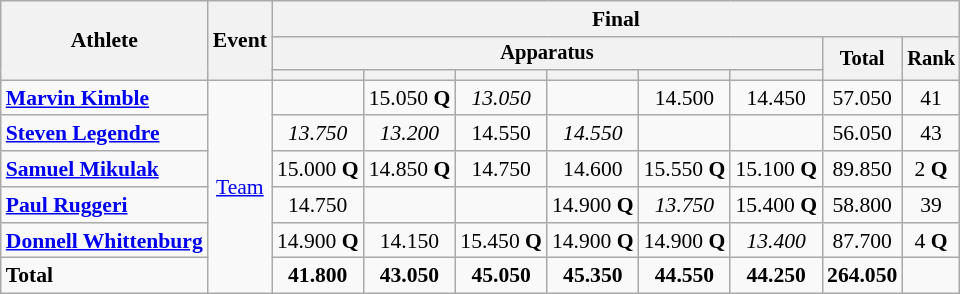<table class="wikitable" style="font-size:90%">
<tr>
<th rowspan=3>Athlete</th>
<th rowspan=3>Event</th>
<th colspan =8>Final</th>
</tr>
<tr style="font-size:95%">
<th colspan=6>Apparatus</th>
<th rowspan=2>Total</th>
<th rowspan=2>Rank</th>
</tr>
<tr style="font-size:95%">
<th></th>
<th></th>
<th></th>
<th></th>
<th></th>
<th></th>
</tr>
<tr align=center>
<td align=left><strong><a href='#'>Marvin Kimble</a></strong></td>
<td align=let rowspan=6><a href='#'>Team</a></td>
<td></td>
<td>15.050 <strong>Q</strong></td>
<td><em>13.050</em></td>
<td></td>
<td>14.500</td>
<td>14.450</td>
<td>57.050</td>
<td>41</td>
</tr>
<tr align=center>
<td align=left><strong><a href='#'>Steven Legendre</a></strong></td>
<td><em>13.750</em></td>
<td><em>13.200</em></td>
<td>14.550</td>
<td><em>14.550</em></td>
<td></td>
<td></td>
<td>56.050</td>
<td>43</td>
</tr>
<tr align=center>
<td align=left><strong><a href='#'>Samuel Mikulak</a></strong></td>
<td>15.000 <strong>Q</strong></td>
<td>14.850 <strong>Q</strong></td>
<td>14.750</td>
<td>14.600</td>
<td>15.550 <strong>Q</strong></td>
<td>15.100 <strong>Q</strong></td>
<td>89.850</td>
<td>2 <strong>Q</strong></td>
</tr>
<tr align=center>
<td align=left><strong><a href='#'>Paul Ruggeri</a></strong></td>
<td>14.750</td>
<td></td>
<td></td>
<td>14.900 <strong>Q</strong></td>
<td><em>13.750</em></td>
<td>15.400 <strong>Q</strong></td>
<td>58.800</td>
<td>39</td>
</tr>
<tr align=center>
<td align=left><strong><a href='#'>Donnell Whittenburg</a></strong></td>
<td>14.900 <strong>Q</strong></td>
<td>14.150</td>
<td>15.450 <strong>Q</strong></td>
<td>14.900 <strong>Q</strong></td>
<td>14.900 <strong>Q</strong></td>
<td><em>13.400</em></td>
<td>87.700</td>
<td>4 <strong>Q</strong></td>
</tr>
<tr align=center>
<td align=left><strong>Total</strong></td>
<td><strong>41.800</strong></td>
<td><strong>43.050</strong></td>
<td><strong>45.050</strong></td>
<td><strong>45.350</strong></td>
<td><strong>44.550</strong></td>
<td><strong>44.250</strong></td>
<td><strong>264.050</strong></td>
<td></td>
</tr>
</table>
